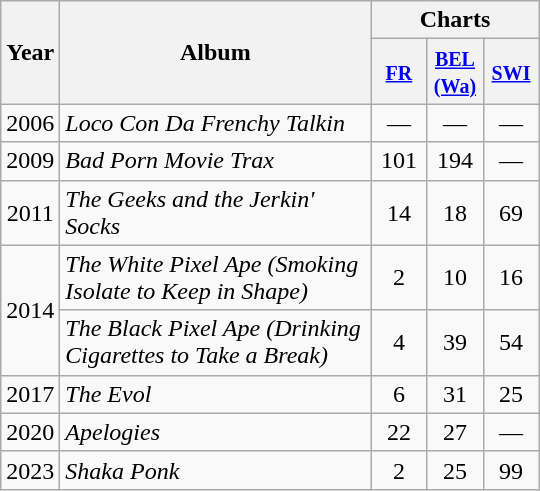<table class="wikitable">
<tr>
<th align="center" rowspan="2" width="10">Year</th>
<th align="center" rowspan="2" width="200">Album</th>
<th align="center" colspan="3">Charts</th>
</tr>
<tr>
<th width="30"><small><a href='#'>FR</a></small><br></th>
<th width="30"><small><a href='#'>BEL<br>(Wa)</a></small><br></th>
<th width="30"><small><a href='#'>SWI</a></small><br></th>
</tr>
<tr>
<td align="center">2006</td>
<td><em>Loco Con Da Frenchy Talkin</em></td>
<td align="center">—</td>
<td align="center">—</td>
<td align="center">—</td>
</tr>
<tr>
<td align="center">2009</td>
<td><em>Bad Porn Movie Trax</em></td>
<td align="center">101</td>
<td align="center">194</td>
<td align="center">—</td>
</tr>
<tr>
<td align="center">2011</td>
<td><em>The Geeks and the Jerkin' Socks</em></td>
<td align="center">14</td>
<td align="center">18</td>
<td align="center">69</td>
</tr>
<tr>
<td align="center" rowspan="2">2014</td>
<td><em>The White Pixel Ape (Smoking Isolate to Keep in Shape)</em></td>
<td align="center">2</td>
<td align="center">10</td>
<td align="center">16</td>
</tr>
<tr>
<td><em>The Black Pixel Ape (Drinking Cigarettes to Take a Break)</em></td>
<td align="center">4</td>
<td align="center">39</td>
<td align="center">54</td>
</tr>
<tr>
<td align="center">2017</td>
<td><em>The Evol</em></td>
<td align="center">6</td>
<td align="center">31</td>
<td align="center">25</td>
</tr>
<tr>
<td align="center">2020</td>
<td><em>Apelogies</em></td>
<td align="center">22</td>
<td align="center">27</td>
<td align="center">—</td>
</tr>
<tr>
<td align="center">2023</td>
<td><em>Shaka Ponk</em></td>
<td align="center">2<br></td>
<td align="center">25</td>
<td align="center">99</td>
</tr>
</table>
